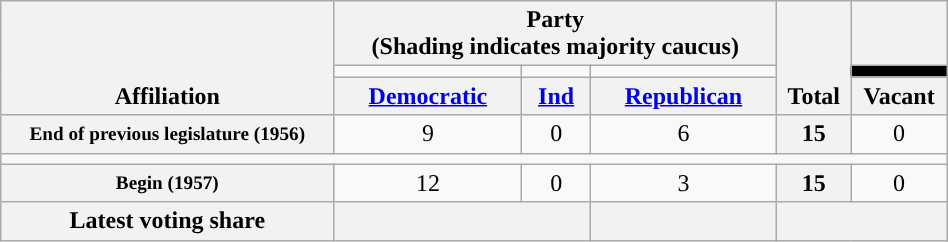<table class=wikitable style="text-align:center; width:50%">
<tr style="vertical-align:bottom;">
<th rowspan=3>Affiliation</th>
<th colspan=3>Party <div>(Shading indicates majority caucus)</div></th>
<th rowspan=3>Total</th>
<th></th>
</tr>
<tr style="height:5px">
<td style="background-color:"></td>
<td style="background-color:"></td>
<td style="background-color:"></td>
<td style="background-color:black"></td>
</tr>
<tr>
<th><a href='#'>Democratic</a></th>
<th><a href='#'>Ind</a></th>
<th><a href='#'>Republican</a></th>
<th>Vacant</th>
</tr>
<tr>
<th nowrap style="font-size:80%">End of previous legislature (1956)</th>
<td>9</td>
<td>0</td>
<td>6</td>
<th>15</th>
<td>0</td>
</tr>
<tr>
<td colspan=6></td>
</tr>
<tr>
<th nowrap style="font-size:80%">Begin (1957)</th>
<td>12</td>
<td>0</td>
<td>3</td>
<th>15</th>
<td>0</td>
</tr>
<tr>
<th>Latest voting share</th>
<th colspan=2 ></th>
<th></th>
<th colspan=2></th>
</tr>
</table>
